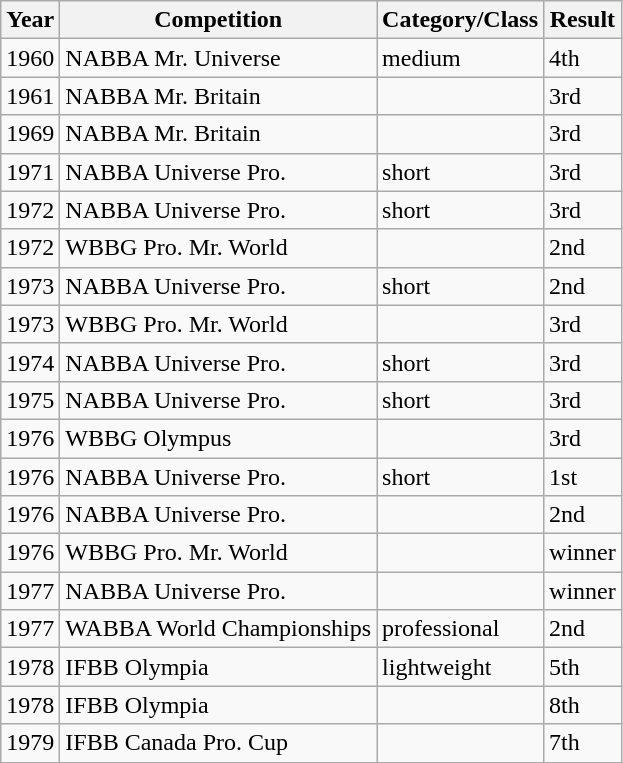<table class="wikitable">
<tr>
<th>Year</th>
<th>Competition</th>
<th>Category/Class</th>
<th>Result</th>
</tr>
<tr>
<td>1960</td>
<td>NABBA Mr. Universe</td>
<td>medium</td>
<td>4th</td>
</tr>
<tr>
<td>1961</td>
<td>NABBA Mr. Britain</td>
<td></td>
<td>3rd</td>
</tr>
<tr>
<td>1969</td>
<td>NABBA Mr. Britain</td>
<td></td>
<td>3rd</td>
</tr>
<tr>
<td>1971</td>
<td>NABBA Universe Pro.</td>
<td>short</td>
<td>3rd</td>
</tr>
<tr>
<td>1972</td>
<td>NABBA Universe Pro.</td>
<td>short</td>
<td>3rd</td>
</tr>
<tr>
<td>1972</td>
<td>WBBG Pro. Mr. World</td>
<td></td>
<td>2nd</td>
</tr>
<tr>
<td>1973</td>
<td>NABBA Universe Pro.</td>
<td>short</td>
<td>2nd</td>
</tr>
<tr>
<td>1973</td>
<td>WBBG Pro. Mr. World</td>
<td></td>
<td>3rd</td>
</tr>
<tr>
<td>1974</td>
<td>NABBA Universe Pro.</td>
<td>short</td>
<td>3rd</td>
</tr>
<tr>
<td>1975</td>
<td>NABBA Universe Pro.</td>
<td>short</td>
<td>3rd</td>
</tr>
<tr>
<td>1976</td>
<td>WBBG Olympus</td>
<td></td>
<td>3rd</td>
</tr>
<tr>
<td>1976</td>
<td>NABBA Universe Pro.</td>
<td>short</td>
<td>1st</td>
</tr>
<tr>
<td>1976</td>
<td>NABBA Universe Pro.</td>
<td></td>
<td>2nd</td>
</tr>
<tr>
<td>1976</td>
<td>WBBG Pro. Mr. World</td>
<td></td>
<td>winner</td>
</tr>
<tr>
<td>1977</td>
<td>NABBA Universe Pro.</td>
<td></td>
<td>winner</td>
</tr>
<tr>
<td>1977</td>
<td>WABBA World Championships</td>
<td>professional</td>
<td>2nd</td>
</tr>
<tr>
<td>1978</td>
<td>IFBB Olympia</td>
<td>lightweight</td>
<td>5th</td>
</tr>
<tr>
<td>1978</td>
<td>IFBB Olympia</td>
<td></td>
<td>8th</td>
</tr>
<tr>
<td>1979</td>
<td>IFBB Canada Pro. Cup</td>
<td></td>
<td>7th</td>
</tr>
</table>
